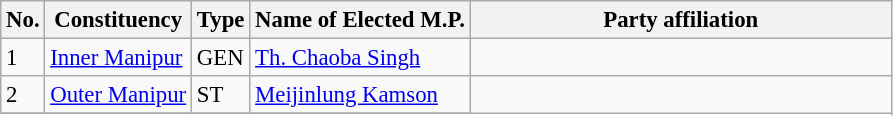<table class="wikitable" style="font-size:95%;">
<tr>
<th>No.</th>
<th>Constituency</th>
<th>Type</th>
<th>Name of Elected M.P.</th>
<th colspan="2" style="width:18em">Party affiliation</th>
</tr>
<tr>
<td>1</td>
<td><a href='#'>Inner Manipur</a></td>
<td>GEN</td>
<td><a href='#'>Th. Chaoba Singh</a></td>
<td></td>
</tr>
<tr>
<td>2</td>
<td><a href='#'>Outer Manipur</a></td>
<td>ST</td>
<td><a href='#'>Meijinlung Kamson</a></td>
</tr>
<tr>
</tr>
</table>
